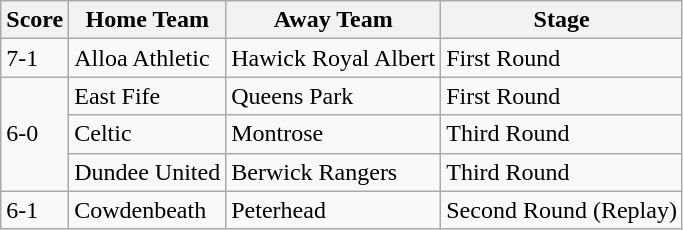<table class="wikitable">
<tr>
<th>Score</th>
<th>Home Team</th>
<th>Away Team</th>
<th>Stage</th>
</tr>
<tr>
<td>7-1</td>
<td>Alloa Athletic</td>
<td>Hawick Royal Albert</td>
<td>First Round</td>
</tr>
<tr>
<td rowspan="3">6-0</td>
<td>East Fife</td>
<td>Queens Park</td>
<td>First Round</td>
</tr>
<tr>
<td>Celtic</td>
<td>Montrose</td>
<td>Third Round</td>
</tr>
<tr>
<td>Dundee United</td>
<td>Berwick Rangers</td>
<td>Third Round</td>
</tr>
<tr>
<td>6-1</td>
<td>Cowdenbeath</td>
<td>Peterhead</td>
<td>Second Round (Replay)</td>
</tr>
</table>
